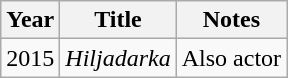<table class="wikitable sortable">
<tr>
<th>Year</th>
<th>Title</th>
<th>Notes</th>
</tr>
<tr>
<td>2015</td>
<td><em>Hiljadarka</em></td>
<td>Also actor</td>
</tr>
</table>
